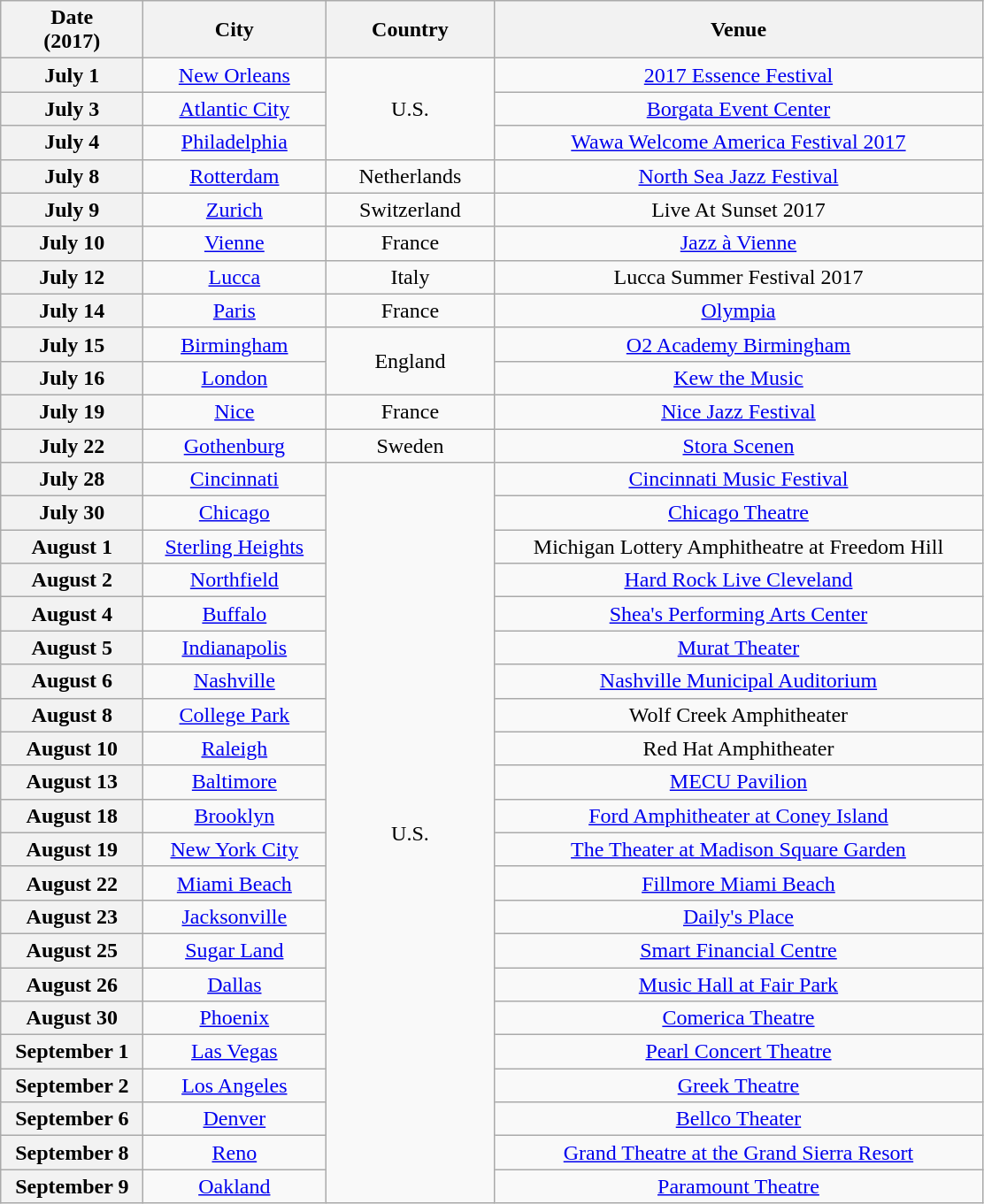<table class="wikitable plainrowheaders" style="text-align:center;">
<tr>
<th scope="col" style="width:100px;">Date<br>(2017)</th>
<th scope="col" style="width:130px;">City</th>
<th scope="col" style="width:120px;">Country</th>
<th scope="col" style="width:360px;">Venue</th>
</tr>
<tr>
<th scope="row">July 1</th>
<td><a href='#'>New Orleans</a></td>
<td rowspan="3">U.S.</td>
<td><a href='#'>2017 Essence Festival</a></td>
</tr>
<tr>
<th scope="row">July 3</th>
<td><a href='#'>Atlantic City</a></td>
<td><a href='#'>Borgata Event Center</a></td>
</tr>
<tr>
<th scope="row">July 4</th>
<td><a href='#'>Philadelphia</a></td>
<td><a href='#'>Wawa Welcome America Festival 2017</a></td>
</tr>
<tr>
<th scope="row">July 8</th>
<td><a href='#'>Rotterdam</a></td>
<td>Netherlands</td>
<td><a href='#'>North Sea Jazz Festival</a></td>
</tr>
<tr>
<th scope="row">July 9</th>
<td><a href='#'>Zurich</a></td>
<td>Switzerland</td>
<td>Live At Sunset 2017</td>
</tr>
<tr>
<th scope="row">July 10</th>
<td><a href='#'>Vienne</a></td>
<td>France</td>
<td><a href='#'>Jazz à Vienne</a></td>
</tr>
<tr>
<th scope="row">July 12</th>
<td><a href='#'>Lucca</a></td>
<td>Italy</td>
<td>Lucca Summer Festival 2017</td>
</tr>
<tr>
<th scope="row">July 14</th>
<td><a href='#'>Paris</a></td>
<td>France</td>
<td><a href='#'>Olympia</a></td>
</tr>
<tr>
<th scope="row">July 15</th>
<td><a href='#'>Birmingham</a></td>
<td rowspan="2">England</td>
<td><a href='#'>O2 Academy Birmingham</a></td>
</tr>
<tr>
<th scope="row">July 16</th>
<td><a href='#'>London</a></td>
<td><a href='#'>Kew the Music</a></td>
</tr>
<tr>
<th scope="row">July 19</th>
<td><a href='#'>Nice</a></td>
<td>France</td>
<td><a href='#'>Nice Jazz Festival</a></td>
</tr>
<tr>
<th scope="row">July 22</th>
<td><a href='#'>Gothenburg</a></td>
<td>Sweden</td>
<td><a href='#'>Stora Scenen</a></td>
</tr>
<tr>
<th scope="row">July 28</th>
<td><a href='#'>Cincinnati</a></td>
<td rowspan="22">U.S.</td>
<td><a href='#'>Cincinnati Music Festival</a></td>
</tr>
<tr>
<th scope="row">July 30</th>
<td><a href='#'>Chicago</a></td>
<td><a href='#'>Chicago Theatre</a></td>
</tr>
<tr>
<th scope="row">August 1</th>
<td><a href='#'>Sterling Heights</a></td>
<td>Michigan Lottery Amphitheatre at Freedom Hill</td>
</tr>
<tr>
<th scope="row">August 2</th>
<td><a href='#'>Northfield</a></td>
<td><a href='#'>Hard Rock Live Cleveland</a></td>
</tr>
<tr>
<th scope="row">August 4</th>
<td><a href='#'>Buffalo</a></td>
<td><a href='#'>Shea's Performing Arts Center</a></td>
</tr>
<tr>
<th scope="row">August 5</th>
<td><a href='#'>Indianapolis</a></td>
<td><a href='#'>Murat Theater</a></td>
</tr>
<tr>
<th scope="row">August 6</th>
<td><a href='#'>Nashville</a></td>
<td><a href='#'>Nashville Municipal Auditorium</a></td>
</tr>
<tr>
<th scope="row">August 8</th>
<td><a href='#'>College Park</a></td>
<td>Wolf Creek Amphitheater</td>
</tr>
<tr>
<th scope="row">August 10</th>
<td><a href='#'>Raleigh</a></td>
<td>Red Hat Amphitheater</td>
</tr>
<tr>
<th scope="row">August 13</th>
<td><a href='#'>Baltimore</a></td>
<td><a href='#'>MECU Pavilion</a></td>
</tr>
<tr>
<th scope="row">August 18</th>
<td><a href='#'>Brooklyn</a></td>
<td><a href='#'>Ford Amphitheater at Coney Island</a></td>
</tr>
<tr>
<th scope="row">August 19</th>
<td><a href='#'>New York City</a></td>
<td><a href='#'>The Theater at Madison Square Garden</a></td>
</tr>
<tr>
<th scope="row">August 22</th>
<td><a href='#'>Miami Beach</a></td>
<td><a href='#'>Fillmore Miami Beach</a></td>
</tr>
<tr>
<th scope="row">August 23</th>
<td><a href='#'>Jacksonville</a></td>
<td><a href='#'>Daily's Place</a></td>
</tr>
<tr>
<th scope="row">August 25</th>
<td><a href='#'>Sugar Land</a></td>
<td><a href='#'>Smart Financial Centre</a></td>
</tr>
<tr>
<th scope="row">August 26</th>
<td><a href='#'>Dallas</a></td>
<td><a href='#'>Music Hall at Fair Park</a></td>
</tr>
<tr>
<th scope="row">August 30</th>
<td><a href='#'>Phoenix</a></td>
<td><a href='#'>Comerica Theatre</a></td>
</tr>
<tr>
<th scope="row">September 1</th>
<td><a href='#'>Las Vegas</a></td>
<td><a href='#'>Pearl Concert Theatre</a></td>
</tr>
<tr>
<th scope="row">September 2</th>
<td><a href='#'>Los Angeles</a></td>
<td><a href='#'>Greek Theatre</a></td>
</tr>
<tr>
<th scope="row">September 6</th>
<td><a href='#'>Denver</a></td>
<td><a href='#'>Bellco Theater</a></td>
</tr>
<tr>
<th scope="row">September 8</th>
<td><a href='#'>Reno</a></td>
<td><a href='#'>Grand Theatre at the Grand Sierra Resort</a></td>
</tr>
<tr>
<th scope="row">September 9</th>
<td><a href='#'>Oakland</a></td>
<td><a href='#'>Paramount Theatre</a></td>
</tr>
</table>
